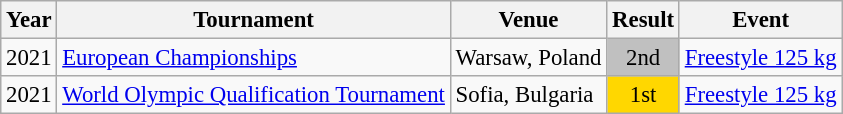<table class="wikitable" style="font-size:95%;">
<tr>
<th>Year</th>
<th>Tournament</th>
<th>Venue</th>
<th>Result</th>
<th>Event</th>
</tr>
<tr>
<td>2021</td>
<td><a href='#'>European Championships</a></td>
<td>Warsaw, Poland</td>
<td align="center" bgcolor="silver">2nd</td>
<td><a href='#'>Freestyle 125 kg</a></td>
</tr>
<tr>
<td>2021</td>
<td><a href='#'>World Olympic Qualification Tournament</a></td>
<td>Sofia, Bulgaria</td>
<td align="center" bgcolor="gold">1st</td>
<td><a href='#'>Freestyle 125 kg</a></td>
</tr>
</table>
